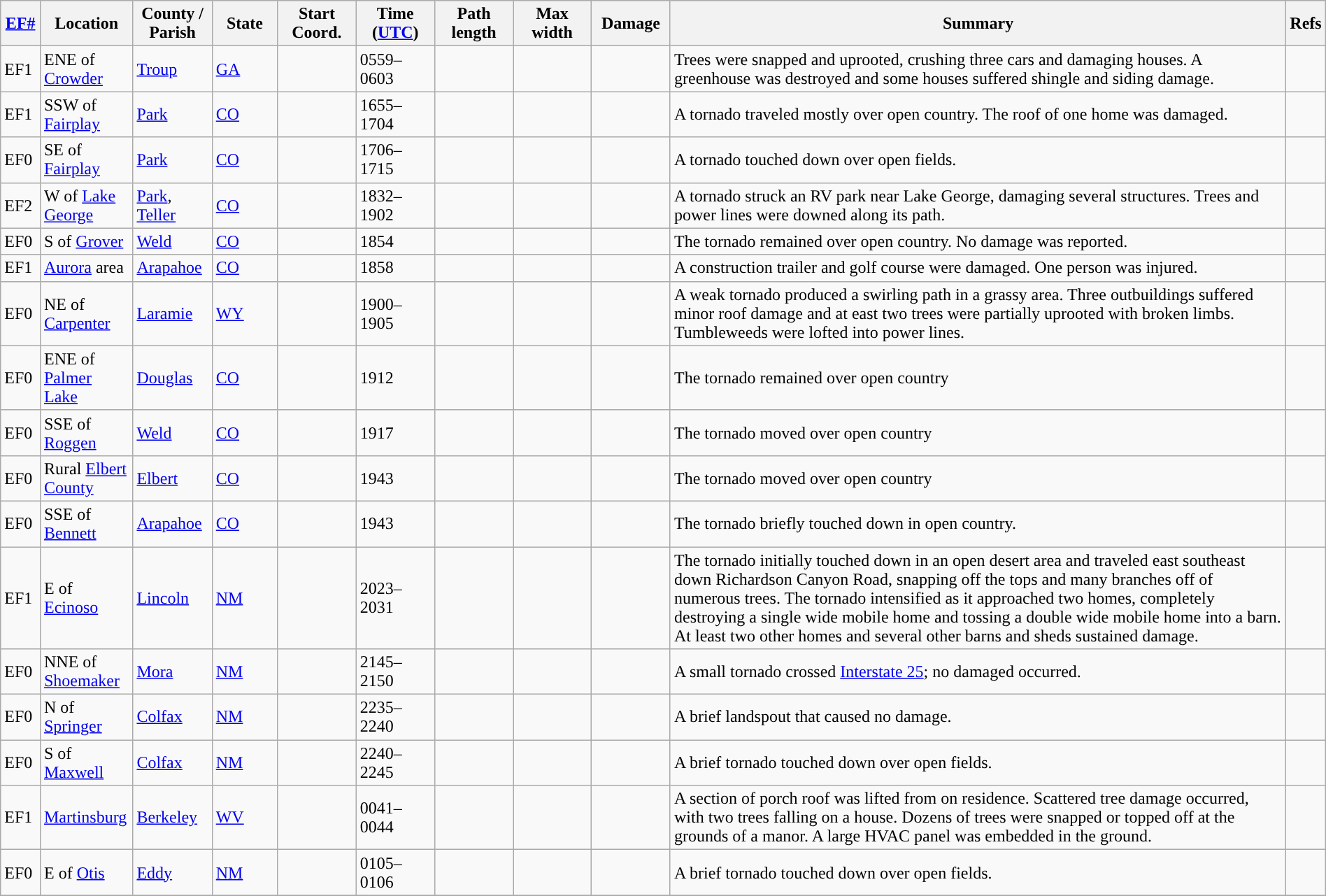<table class="wikitable sortable" style="width:100%;">
<tr>
<th scope="col" width="3%" align="center"><a href='#'>EF#</a></th>
<th scope="col" width="7%" align="center" class="unsortable">Location</th>
<th scope="col" width="6%" align="center" class="unsortable">County / Parish</th>
<th scope="col" width="5%" align="center">State</th>
<th scope="col" width="6%" align="center">Start Coord.</th>
<th scope="col" width="6%" align="center">Time (<a href='#'>UTC</a>)</th>
<th scope="col" width="6%" align="center">Path length</th>
<th scope="col" width="6%" align="center">Max width</th>
<th scope="col" width="6%" align="center">Damage</th>
<th scope="col" width="48%" class="unsortable" align="center">Summary</th>
<th scope="col" width="48%" class="unsortable" align="center">Refs</th>
</tr>
<tr>
<td>EF1</td>
<td>ENE of <a href='#'>Crowder</a></td>
<td><a href='#'>Troup</a></td>
<td><a href='#'>GA</a></td>
<td></td>
<td>0559–0603</td>
<td></td>
<td></td>
<td></td>
<td>Trees were snapped and uprooted, crushing three cars and damaging houses. A greenhouse was destroyed and some houses suffered shingle and siding damage.</td>
<td></td>
</tr>
<tr>
<td>EF1</td>
<td>SSW of <a href='#'>Fairplay</a></td>
<td><a href='#'>Park</a></td>
<td><a href='#'>CO</a></td>
<td></td>
<td>1655–1704</td>
<td></td>
<td></td>
<td></td>
<td>A tornado traveled mostly over open country. The roof of one home was damaged.</td>
<td></td>
</tr>
<tr>
<td>EF0</td>
<td>SE of <a href='#'>Fairplay</a></td>
<td><a href='#'>Park</a></td>
<td><a href='#'>CO</a></td>
<td></td>
<td>1706–1715</td>
<td></td>
<td></td>
<td></td>
<td>A tornado touched down over open fields.</td>
<td></td>
</tr>
<tr>
<td>EF2</td>
<td>W of <a href='#'>Lake George</a></td>
<td><a href='#'>Park</a>, <a href='#'>Teller</a></td>
<td><a href='#'>CO</a></td>
<td></td>
<td>1832–1902</td>
<td></td>
<td></td>
<td></td>
<td>A tornado struck an RV park near Lake George, damaging several structures. Trees and power lines were downed along its path.</td>
<td></td>
</tr>
<tr>
<td>EF0</td>
<td>S of <a href='#'>Grover</a></td>
<td><a href='#'>Weld</a></td>
<td><a href='#'>CO</a></td>
<td></td>
<td>1854</td>
<td></td>
<td></td>
<td></td>
<td>The tornado remained over open country. No damage was reported.</td>
<td></td>
</tr>
<tr>
<td>EF1</td>
<td><a href='#'>Aurora</a> area</td>
<td><a href='#'>Arapahoe</a></td>
<td><a href='#'>CO</a></td>
<td></td>
<td>1858</td>
<td></td>
<td></td>
<td></td>
<td>A construction trailer and golf course were damaged. One person was injured.</td>
<td></td>
</tr>
<tr>
<td>EF0</td>
<td>NE of <a href='#'>Carpenter</a></td>
<td><a href='#'>Laramie</a></td>
<td><a href='#'>WY</a></td>
<td></td>
<td>1900–1905</td>
<td></td>
<td></td>
<td></td>
<td>A weak tornado produced a swirling path in a grassy area. Three outbuildings suffered minor roof damage and at east two trees were partially uprooted with broken limbs. Tumbleweeds were lofted into power lines.</td>
<td></td>
</tr>
<tr>
<td>EF0</td>
<td>ENE of <a href='#'>Palmer Lake</a></td>
<td><a href='#'>Douglas</a></td>
<td><a href='#'>CO</a></td>
<td></td>
<td>1912</td>
<td></td>
<td></td>
<td></td>
<td>The tornado remained over open country</td>
<td></td>
</tr>
<tr>
<td>EF0</td>
<td>SSE of <a href='#'>Roggen</a></td>
<td><a href='#'>Weld</a></td>
<td><a href='#'>CO</a></td>
<td></td>
<td>1917</td>
<td></td>
<td></td>
<td></td>
<td>The tornado moved over open country</td>
<td></td>
</tr>
<tr>
<td>EF0</td>
<td>Rural <a href='#'>Elbert County</a></td>
<td><a href='#'>Elbert</a></td>
<td><a href='#'>CO</a></td>
<td></td>
<td>1943</td>
<td></td>
<td></td>
<td></td>
<td>The tornado moved over open country</td>
<td></td>
</tr>
<tr>
<td>EF0</td>
<td>SSE of <a href='#'>Bennett</a></td>
<td><a href='#'>Arapahoe</a></td>
<td><a href='#'>CO</a></td>
<td></td>
<td>1943</td>
<td></td>
<td></td>
<td></td>
<td>The tornado briefly touched down in open country.</td>
<td></td>
</tr>
<tr>
<td>EF1</td>
<td>E of <a href='#'>Ecinoso</a></td>
<td><a href='#'>Lincoln</a></td>
<td><a href='#'>NM</a></td>
<td></td>
<td>2023–2031</td>
<td></td>
<td></td>
<td></td>
<td>The tornado initially touched down in an open desert area and traveled east southeast down Richardson Canyon Road, snapping off the tops and many branches off of numerous trees. The tornado intensified as it approached two homes, completely destroying a single wide mobile home and tossing a double wide mobile home into a barn. At least two other homes and several other barns and sheds sustained damage.</td>
<td></td>
</tr>
<tr>
<td>EF0</td>
<td>NNE of <a href='#'>Shoemaker</a></td>
<td><a href='#'>Mora</a></td>
<td><a href='#'>NM</a></td>
<td></td>
<td>2145–2150</td>
<td></td>
<td></td>
<td></td>
<td>A small tornado crossed <a href='#'>Interstate 25</a>; no damaged occurred.</td>
<td></td>
</tr>
<tr>
<td>EF0</td>
<td>N of <a href='#'>Springer</a></td>
<td><a href='#'>Colfax</a></td>
<td><a href='#'>NM</a></td>
<td></td>
<td>2235–2240</td>
<td></td>
<td></td>
<td></td>
<td>A brief landspout that caused no damage.</td>
<td></td>
</tr>
<tr>
<td>EF0</td>
<td>S of <a href='#'>Maxwell</a></td>
<td><a href='#'>Colfax</a></td>
<td><a href='#'>NM</a></td>
<td></td>
<td>2240–2245</td>
<td></td>
<td></td>
<td></td>
<td>A brief tornado touched down over open fields.</td>
<td></td>
</tr>
<tr>
<td>EF1</td>
<td><a href='#'>Martinsburg</a></td>
<td><a href='#'>Berkeley</a></td>
<td><a href='#'>WV</a></td>
<td></td>
<td>0041–0044</td>
<td></td>
<td></td>
<td></td>
<td>A section of porch roof was lifted from on residence. Scattered tree damage occurred, with two trees falling on a house. Dozens of trees were snapped or topped off at the grounds of a manor. A large HVAC panel was embedded in the ground.</td>
<td></td>
</tr>
<tr>
<td>EF0</td>
<td>E of <a href='#'>Otis</a></td>
<td><a href='#'>Eddy</a></td>
<td><a href='#'>NM</a></td>
<td></td>
<td>0105–0106</td>
<td></td>
<td></td>
<td></td>
<td>A brief tornado touched down over open fields.</td>
<td></td>
</tr>
<tr>
</tr>
</table>
